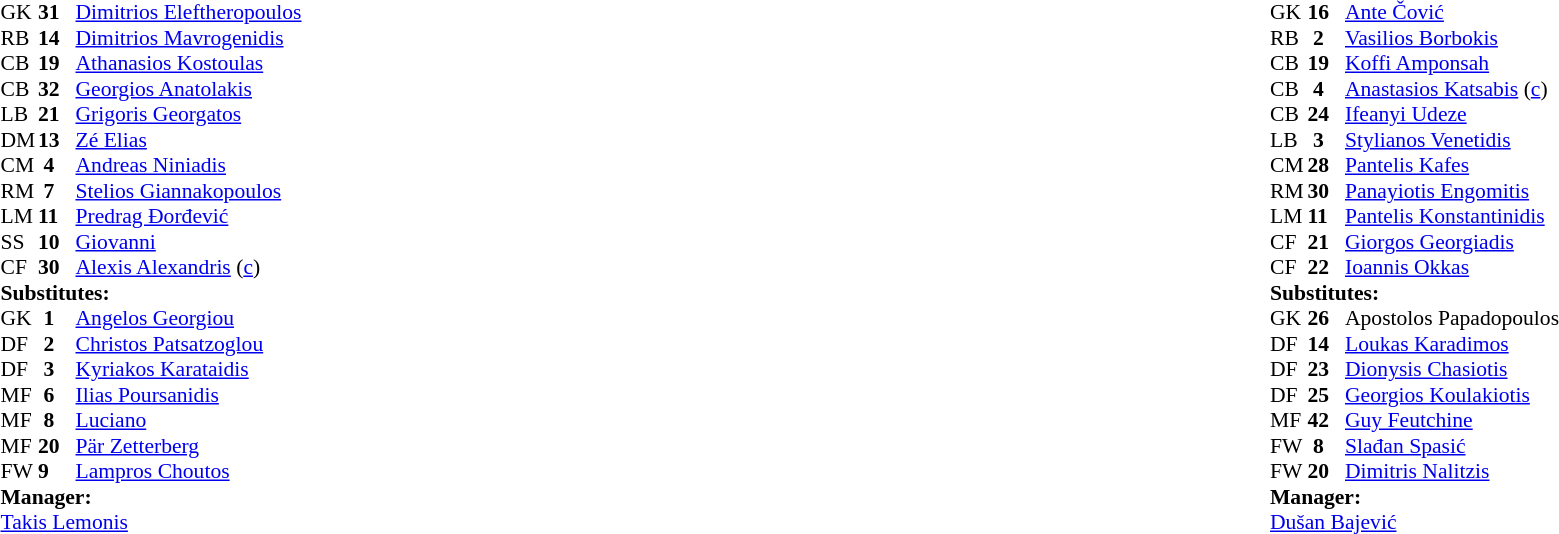<table width="100%">
<tr>
<td valign="top" width="50%"><br><table style="font-size: 90%" cellspacing="0" cellpadding="0">
<tr>
<th width="25"></th>
<th width="25"></th>
</tr>
<tr>
<td>GK</td>
<td><strong>31</strong></td>
<td> <a href='#'>Dimitrios Eleftheropoulos</a></td>
</tr>
<tr>
<td>RB</td>
<td><strong>14</strong></td>
<td> <a href='#'>Dimitrios Mavrogenidis</a></td>
<td></td>
<td> </td>
</tr>
<tr>
<td>CB</td>
<td><strong>19</strong></td>
<td> <a href='#'>Athanasios Kostoulas</a></td>
</tr>
<tr>
<td>CB</td>
<td><strong>32</strong></td>
<td> <a href='#'>Georgios Anatolakis</a></td>
<td></td>
</tr>
<tr>
<td>LB</td>
<td><strong>21</strong></td>
<td> <a href='#'>Grigoris Georgatos</a></td>
<td></td>
<td> </td>
</tr>
<tr>
<td>DM</td>
<td><strong>13</strong></td>
<td> <a href='#'>Zé Elias</a></td>
</tr>
<tr>
<td>CM</td>
<td><strong> 4</strong></td>
<td> <a href='#'>Andreas Niniadis</a></td>
<td></td>
<td> </td>
</tr>
<tr>
<td>RM</td>
<td><strong> 7</strong></td>
<td> <a href='#'>Stelios Giannakopoulos</a></td>
</tr>
<tr>
<td>LM</td>
<td><strong>11</strong></td>
<td> <a href='#'>Predrag Đorđević</a></td>
</tr>
<tr>
<td>SS</td>
<td><strong>10</strong></td>
<td> <a href='#'>Giovanni</a></td>
</tr>
<tr>
<td>CF</td>
<td><strong>30</strong></td>
<td> <a href='#'>Alexis Alexandris</a> (<a href='#'>c</a>)</td>
</tr>
<tr>
<td colspan=4><strong>Substitutes:</strong></td>
</tr>
<tr>
<td>GK</td>
<td><strong> 1</strong></td>
<td> <a href='#'>Angelos Georgiou</a></td>
</tr>
<tr>
<td>DF</td>
<td><strong> 2</strong></td>
<td> <a href='#'>Christos Patsatzoglou</a></td>
<td></td>
<td> </td>
</tr>
<tr>
<td>DF</td>
<td><strong> 3</strong></td>
<td> <a href='#'>Kyriakos Karataidis</a></td>
</tr>
<tr>
<td>MF</td>
<td><strong> 6</strong></td>
<td> <a href='#'>Ilias Poursanidis</a></td>
</tr>
<tr>
<td>MF</td>
<td><strong> 8</strong></td>
<td> <a href='#'>Luciano</a></td>
<td></td>
<td> </td>
</tr>
<tr>
<td>MF</td>
<td><strong>20</strong></td>
<td> <a href='#'>Pär Zetterberg</a></td>
</tr>
<tr>
<td>FW</td>
<td><strong>9</strong></td>
<td> <a href='#'>Lampros Choutos</a></td>
<td></td>
<td> </td>
</tr>
<tr>
<td colspan=4><strong>Manager:</strong></td>
</tr>
<tr>
<td colspan="4"> <a href='#'>Takis Lemonis</a></td>
</tr>
</table>
</td>
<td valign="top" width="50%"><br><table style="font-size: 90%" cellspacing="0" cellpadding="0" align="center">
<tr>
<th width="25"></th>
<th width="25"></th>
</tr>
<tr>
<td>GK</td>
<td><strong>16</strong></td>
<td> <a href='#'>Ante Čović</a></td>
</tr>
<tr>
<td>RB</td>
<td><strong> 2</strong></td>
<td> <a href='#'>Vasilios Borbokis</a></td>
</tr>
<tr>
<td>CB</td>
<td><strong>19</strong></td>
<td> <a href='#'>Koffi Amponsah</a></td>
<td></td>
<td> </td>
</tr>
<tr>
<td>CB</td>
<td><strong> 4</strong></td>
<td> <a href='#'>Anastasios Katsabis</a> (<a href='#'>c</a>)</td>
</tr>
<tr>
<td>CB</td>
<td><strong>24</strong></td>
<td> <a href='#'>Ifeanyi Udeze</a></td>
<td></td>
</tr>
<tr>
<td>LB</td>
<td><strong> 3</strong></td>
<td> <a href='#'>Stylianos Venetidis</a></td>
<td></td>
</tr>
<tr>
<td>CM</td>
<td><strong>28</strong></td>
<td> <a href='#'>Pantelis Kafes</a></td>
</tr>
<tr>
<td>RM</td>
<td><strong>30</strong></td>
<td> <a href='#'>Panayiotis Engomitis</a></td>
<td></td>
</tr>
<tr>
<td>LM</td>
<td><strong>11</strong></td>
<td> <a href='#'>Pantelis Konstantinidis</a></td>
</tr>
<tr>
<td>CF</td>
<td><strong>21</strong></td>
<td> <a href='#'>Giorgos Georgiadis</a></td>
<td></td>
<td> </td>
</tr>
<tr>
<td>CF</td>
<td><strong>22</strong></td>
<td> <a href='#'>Ioannis Okkas</a></td>
<td></td>
<td> </td>
</tr>
<tr>
<td colspan=4><strong>Substitutes:</strong></td>
</tr>
<tr>
<td>GK</td>
<td><strong>26</strong></td>
<td> Apostolos Papadopoulos</td>
</tr>
<tr>
<td>DF</td>
<td><strong>14</strong></td>
<td> <a href='#'>Loukas Karadimos</a></td>
</tr>
<tr>
<td>DF</td>
<td><strong>23</strong></td>
<td> <a href='#'>Dionysis Chasiotis</a></td>
</tr>
<tr>
<td>DF</td>
<td><strong>25</strong></td>
<td> <a href='#'>Georgios Koulakiotis</a></td>
<td></td>
<td> </td>
</tr>
<tr>
<td>MF</td>
<td><strong>42</strong></td>
<td> <a href='#'>Guy Feutchine</a></td>
</tr>
<tr>
<td>FW</td>
<td><strong> 8</strong></td>
<td> <a href='#'>Slađan Spasić</a></td>
<td></td>
<td> </td>
</tr>
<tr>
<td>FW</td>
<td><strong>20</strong></td>
<td> <a href='#'>Dimitris Nalitzis</a></td>
<td></td>
<td> </td>
</tr>
<tr>
<td colspan=4><strong>Manager:</strong></td>
</tr>
<tr>
<td colspan="4"> <a href='#'>Dušan Bajević</a></td>
</tr>
</table>
</td>
</tr>
</table>
